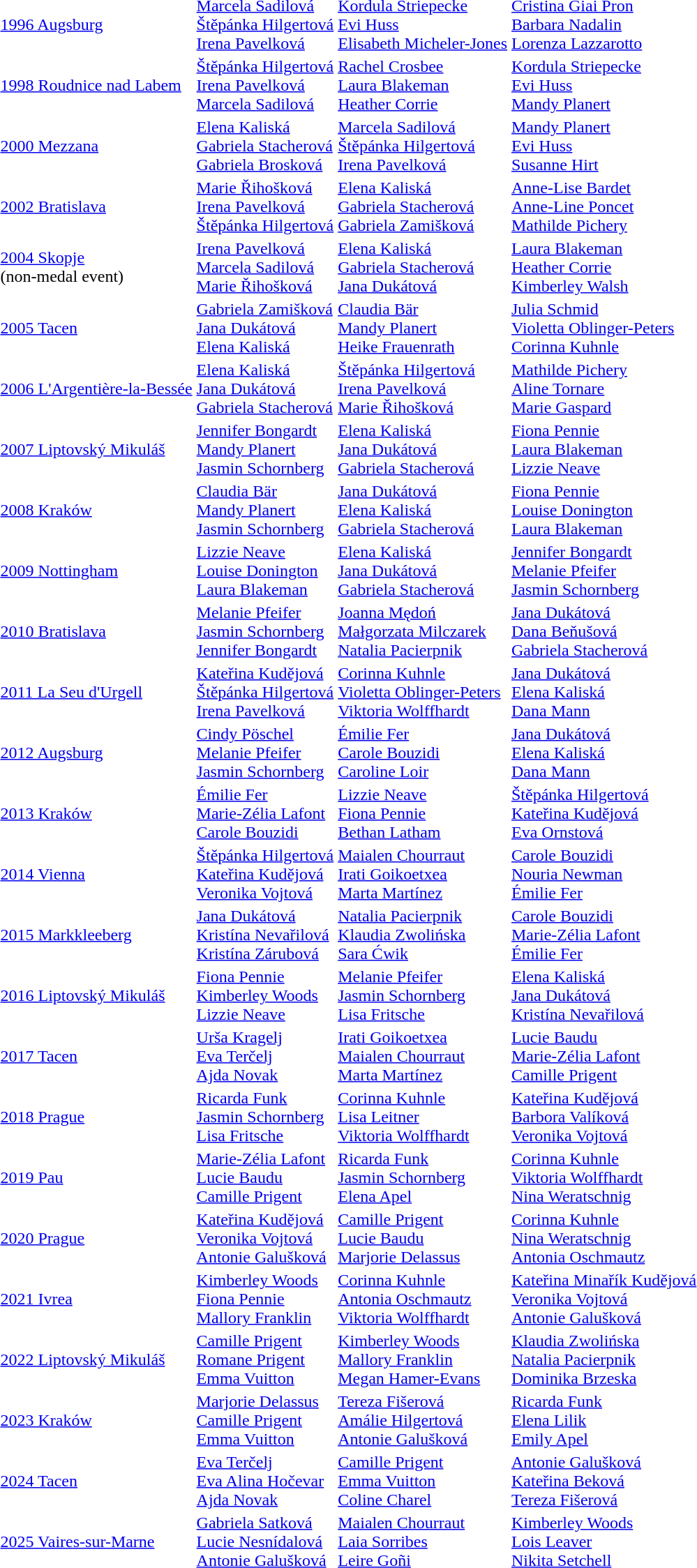<table>
<tr>
<td><a href='#'>1996 Augsburg</a></td>
<td><a href='#'>Marcela Sadilová</a><br><a href='#'>Štěpánka Hilgertová</a><br><a href='#'>Irena Pavelková</a><br></td>
<td><a href='#'>Kordula Striepecke</a><br><a href='#'>Evi Huss</a><br><a href='#'>Elisabeth Micheler-Jones</a><br></td>
<td><a href='#'>Cristina Giai Pron</a><br><a href='#'>Barbara Nadalin</a><br><a href='#'>Lorenza Lazzarotto</a><br></td>
</tr>
<tr>
<td><a href='#'>1998 Roudnice nad Labem</a></td>
<td><a href='#'>Štěpánka Hilgertová</a><br><a href='#'>Irena Pavelková</a><br><a href='#'>Marcela Sadilová</a><br></td>
<td><a href='#'>Rachel Crosbee</a><br><a href='#'>Laura Blakeman</a><br><a href='#'>Heather Corrie</a><br></td>
<td><a href='#'>Kordula Striepecke</a><br><a href='#'>Evi Huss</a><br><a href='#'>Mandy Planert</a><br></td>
</tr>
<tr>
<td><a href='#'>2000 Mezzana</a></td>
<td><a href='#'>Elena Kaliská</a><br><a href='#'>Gabriela Stacherová</a><br><a href='#'>Gabriela Brosková</a><br></td>
<td><a href='#'>Marcela Sadilová</a><br><a href='#'>Štěpánka Hilgertová</a><br><a href='#'>Irena Pavelková</a><br></td>
<td><a href='#'>Mandy Planert</a><br><a href='#'>Evi Huss</a><br><a href='#'>Susanne Hirt</a><br></td>
</tr>
<tr>
<td><a href='#'>2002 Bratislava</a></td>
<td><a href='#'>Marie Řihošková</a><br><a href='#'>Irena Pavelková</a><br><a href='#'>Štěpánka Hilgertová</a><br></td>
<td><a href='#'>Elena Kaliská</a><br><a href='#'>Gabriela Stacherová</a><br><a href='#'>Gabriela Zamišková</a><br></td>
<td><a href='#'>Anne-Lise Bardet</a><br><a href='#'>Anne-Line Poncet</a><br><a href='#'>Mathilde Pichery</a><br></td>
</tr>
<tr>
<td><a href='#'>2004 Skopje</a><br>(non-medal event)</td>
<td><a href='#'>Irena Pavelková</a><br><a href='#'>Marcela Sadilová</a><br><a href='#'>Marie Řihošková</a><br></td>
<td><a href='#'>Elena Kaliská</a><br><a href='#'>Gabriela Stacherová</a><br><a href='#'>Jana Dukátová</a><br></td>
<td><a href='#'>Laura Blakeman</a><br><a href='#'>Heather Corrie</a><br><a href='#'>Kimberley Walsh</a><br></td>
</tr>
<tr>
<td><a href='#'>2005 Tacen</a></td>
<td><a href='#'>Gabriela Zamišková</a><br><a href='#'>Jana Dukátová</a><br><a href='#'>Elena Kaliská</a><br></td>
<td><a href='#'>Claudia Bär</a><br><a href='#'>Mandy Planert</a><br><a href='#'>Heike Frauenrath</a><br></td>
<td><a href='#'>Julia Schmid</a><br><a href='#'>Violetta Oblinger-Peters</a><br><a href='#'>Corinna Kuhnle</a><br></td>
</tr>
<tr>
<td><a href='#'>2006 L'Argentière-la-Bessée</a></td>
<td><a href='#'>Elena Kaliská</a><br><a href='#'>Jana Dukátová</a><br><a href='#'>Gabriela Stacherová</a><br></td>
<td><a href='#'>Štěpánka Hilgertová</a><br><a href='#'>Irena Pavelková</a><br><a href='#'>Marie Řihošková</a><br></td>
<td><a href='#'>Mathilde Pichery</a><br><a href='#'>Aline Tornare</a><br><a href='#'>Marie Gaspard</a><br></td>
</tr>
<tr>
<td><a href='#'>2007 Liptovský Mikuláš</a></td>
<td><a href='#'>Jennifer Bongardt</a><br><a href='#'>Mandy Planert</a><br><a href='#'>Jasmin Schornberg</a><br></td>
<td><a href='#'>Elena Kaliská</a><br><a href='#'>Jana Dukátová</a><br><a href='#'>Gabriela Stacherová</a><br></td>
<td><a href='#'>Fiona Pennie</a><br><a href='#'>Laura Blakeman</a><br><a href='#'>Lizzie Neave</a><br></td>
</tr>
<tr>
<td><a href='#'>2008 Kraków</a></td>
<td><a href='#'>Claudia Bär</a><br><a href='#'>Mandy Planert</a><br><a href='#'>Jasmin Schornberg</a><br></td>
<td><a href='#'>Jana Dukátová</a><br><a href='#'>Elena Kaliská</a><br><a href='#'>Gabriela Stacherová</a><br></td>
<td><a href='#'>Fiona Pennie</a><br><a href='#'>Louise Donington</a><br><a href='#'>Laura Blakeman</a><br></td>
</tr>
<tr>
<td><a href='#'>2009 Nottingham</a></td>
<td><a href='#'>Lizzie Neave</a><br><a href='#'>Louise Donington</a><br><a href='#'>Laura Blakeman</a><br></td>
<td><a href='#'>Elena Kaliská</a><br><a href='#'>Jana Dukátová</a><br><a href='#'>Gabriela Stacherová</a><br></td>
<td><a href='#'>Jennifer Bongardt</a><br><a href='#'>Melanie Pfeifer</a><br><a href='#'>Jasmin Schornberg</a><br></td>
</tr>
<tr>
<td><a href='#'>2010 Bratislava</a></td>
<td><a href='#'>Melanie Pfeifer</a><br><a href='#'>Jasmin Schornberg</a><br><a href='#'>Jennifer Bongardt</a><br></td>
<td><a href='#'>Joanna Mędoń</a><br><a href='#'>Małgorzata Milczarek</a><br><a href='#'>Natalia Pacierpnik</a><br></td>
<td><a href='#'>Jana Dukátová</a><br><a href='#'>Dana Beňušová</a><br><a href='#'>Gabriela Stacherová</a><br></td>
</tr>
<tr>
<td><a href='#'>2011 La Seu d'Urgell</a></td>
<td><a href='#'>Kateřina Kudějová</a><br><a href='#'>Štěpánka Hilgertová</a><br><a href='#'>Irena Pavelková</a><br></td>
<td><a href='#'>Corinna Kuhnle</a><br><a href='#'>Violetta Oblinger-Peters</a><br><a href='#'>Viktoria Wolffhardt</a><br></td>
<td><a href='#'>Jana Dukátová</a><br><a href='#'>Elena Kaliská</a><br><a href='#'>Dana Mann</a><br></td>
</tr>
<tr>
<td><a href='#'>2012 Augsburg</a></td>
<td><a href='#'>Cindy Pöschel</a><br><a href='#'>Melanie Pfeifer</a><br><a href='#'>Jasmin Schornberg</a><br></td>
<td><a href='#'>Émilie Fer</a><br><a href='#'>Carole Bouzidi</a><br><a href='#'>Caroline Loir</a><br></td>
<td><a href='#'>Jana Dukátová</a><br><a href='#'>Elena Kaliská</a><br><a href='#'>Dana Mann</a><br></td>
</tr>
<tr>
<td><a href='#'>2013 Kraków</a></td>
<td><a href='#'>Émilie Fer</a><br><a href='#'>Marie-Zélia Lafont</a><br><a href='#'>Carole Bouzidi</a><br></td>
<td><a href='#'>Lizzie Neave</a><br><a href='#'>Fiona Pennie</a><br><a href='#'>Bethan Latham</a><br></td>
<td><a href='#'>Štěpánka Hilgertová</a><br><a href='#'>Kateřina Kudějová</a><br><a href='#'>Eva Ornstová</a><br></td>
</tr>
<tr>
<td><a href='#'>2014 Vienna</a></td>
<td><a href='#'>Štěpánka Hilgertová</a><br><a href='#'>Kateřina Kudějová</a><br><a href='#'>Veronika Vojtová</a><br></td>
<td><a href='#'>Maialen Chourraut</a><br><a href='#'>Irati Goikoetxea</a><br><a href='#'>Marta Martínez</a><br></td>
<td><a href='#'>Carole Bouzidi</a><br><a href='#'>Nouria Newman</a><br><a href='#'>Émilie Fer</a><br></td>
</tr>
<tr>
<td><a href='#'>2015 Markkleeberg</a></td>
<td><a href='#'>Jana Dukátová</a><br><a href='#'>Kristína Nevařilová</a><br><a href='#'>Kristína Zárubová</a><br></td>
<td><a href='#'>Natalia Pacierpnik</a><br><a href='#'>Klaudia Zwolińska</a><br><a href='#'>Sara Ćwik</a><br></td>
<td><a href='#'>Carole Bouzidi</a><br><a href='#'>Marie-Zélia Lafont</a><br><a href='#'>Émilie Fer</a><br></td>
</tr>
<tr>
<td><a href='#'>2016 Liptovský Mikuláš</a></td>
<td><a href='#'>Fiona Pennie</a><br><a href='#'>Kimberley Woods</a><br><a href='#'>Lizzie Neave</a><br></td>
<td><a href='#'>Melanie Pfeifer</a><br><a href='#'>Jasmin Schornberg</a><br><a href='#'>Lisa Fritsche</a><br></td>
<td><a href='#'>Elena Kaliská</a><br><a href='#'>Jana Dukátová</a><br><a href='#'>Kristína Nevařilová</a><br></td>
</tr>
<tr>
<td><a href='#'>2017 Tacen</a></td>
<td><a href='#'>Urša Kragelj</a><br><a href='#'>Eva Terčelj</a><br><a href='#'>Ajda Novak</a><br></td>
<td><a href='#'>Irati Goikoetxea</a><br><a href='#'>Maialen Chourraut</a><br><a href='#'>Marta Martínez</a><br></td>
<td><a href='#'>Lucie Baudu</a><br><a href='#'>Marie-Zélia Lafont</a><br><a href='#'>Camille Prigent</a><br></td>
</tr>
<tr>
<td><a href='#'>2018 Prague</a></td>
<td><a href='#'>Ricarda Funk</a><br><a href='#'>Jasmin Schornberg</a><br><a href='#'>Lisa Fritsche</a><br></td>
<td><a href='#'>Corinna Kuhnle</a><br><a href='#'>Lisa Leitner</a><br><a href='#'>Viktoria Wolffhardt</a><br></td>
<td><a href='#'>Kateřina Kudějová</a><br><a href='#'>Barbora Valíková</a><br><a href='#'>Veronika Vojtová</a><br></td>
</tr>
<tr>
<td><a href='#'>2019 Pau</a></td>
<td><a href='#'>Marie-Zélia Lafont</a><br><a href='#'>Lucie Baudu</a><br><a href='#'>Camille Prigent</a><br></td>
<td><a href='#'>Ricarda Funk</a><br><a href='#'>Jasmin Schornberg</a><br><a href='#'>Elena Apel</a><br></td>
<td><a href='#'>Corinna Kuhnle</a><br><a href='#'>Viktoria Wolffhardt</a><br><a href='#'>Nina Weratschnig</a><br></td>
</tr>
<tr>
<td><a href='#'>2020 Prague</a></td>
<td><a href='#'>Kateřina Kudějová</a><br><a href='#'>Veronika Vojtová</a><br><a href='#'>Antonie Galušková</a><br></td>
<td><a href='#'>Camille Prigent</a><br><a href='#'>Lucie Baudu</a><br><a href='#'>Marjorie Delassus</a><br></td>
<td><a href='#'>Corinna Kuhnle</a><br><a href='#'>Nina Weratschnig</a><br><a href='#'>Antonia Oschmautz</a><br></td>
</tr>
<tr>
<td><a href='#'>2021 Ivrea</a></td>
<td><a href='#'>Kimberley Woods</a><br><a href='#'>Fiona Pennie</a><br><a href='#'>Mallory Franklin</a><br></td>
<td><a href='#'>Corinna Kuhnle</a><br><a href='#'>Antonia Oschmautz</a><br><a href='#'>Viktoria Wolffhardt</a><br></td>
<td><a href='#'>Kateřina Minařík Kudějová</a><br><a href='#'>Veronika Vojtová</a><br><a href='#'>Antonie Galušková</a><br></td>
</tr>
<tr>
<td><a href='#'>2022 Liptovský Mikuláš</a></td>
<td><a href='#'>Camille Prigent</a><br><a href='#'>Romane Prigent</a><br><a href='#'>Emma Vuitton</a><br></td>
<td><a href='#'>Kimberley Woods</a><br><a href='#'>Mallory Franklin</a><br><a href='#'>Megan Hamer-Evans</a><br></td>
<td><a href='#'>Klaudia Zwolińska</a><br><a href='#'>Natalia Pacierpnik</a><br><a href='#'>Dominika Brzeska</a><br></td>
</tr>
<tr>
<td><a href='#'>2023 Kraków</a></td>
<td><a href='#'>Marjorie Delassus</a><br><a href='#'>Camille Prigent</a><br><a href='#'>Emma Vuitton</a><br></td>
<td><a href='#'>Tereza Fišerová</a><br><a href='#'>Amálie Hilgertová</a><br><a href='#'>Antonie Galušková</a><br></td>
<td><a href='#'>Ricarda Funk</a><br><a href='#'>Elena Lilik</a><br><a href='#'>Emily Apel</a><br></td>
</tr>
<tr>
<td><a href='#'>2024 Tacen</a></td>
<td><a href='#'>Eva Terčelj</a><br><a href='#'>Eva Alina Hočevar</a><br><a href='#'>Ajda Novak</a><br></td>
<td><a href='#'>Camille Prigent</a><br><a href='#'>Emma Vuitton</a><br><a href='#'>Coline Charel</a><br></td>
<td><a href='#'>Antonie Galušková</a><br><a href='#'>Kateřina Beková</a><br><a href='#'>Tereza Fišerová</a><br></td>
</tr>
<tr>
<td><a href='#'>2025 Vaires-sur-Marne</a></td>
<td><a href='#'>Gabriela Satková</a><br><a href='#'>Lucie Nesnídalová</a><br><a href='#'>Antonie Galušková</a><br></td>
<td><a href='#'>Maialen Chourraut</a><br><a href='#'>Laia Sorribes</a><br><a href='#'>Leire Goñi</a><br></td>
<td><a href='#'>Kimberley Woods</a><br><a href='#'>Lois Leaver</a><br><a href='#'>Nikita Setchell</a><br></td>
</tr>
</table>
